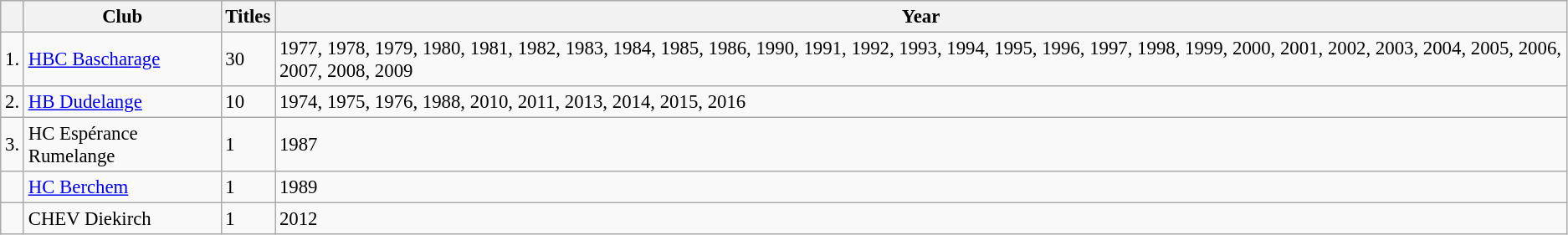<table class="wikitable sortable" style="font-size:95%;">
<tr style="background:#e9e9e9">
<th></th>
<th width=150>Club</th>
<th>Titles</th>
<th>Year</th>
</tr>
<tr>
<td>1.</td>
<td><a href='#'>HBC Bascharage</a></td>
<td>30</td>
<td>1977, 1978, 1979, 1980, 1981, 1982, 1983, 1984, 1985, 1986, 1990, 1991, 1992, 1993, 1994, 1995, 1996, 1997, 1998, 1999, 2000, 2001, 2002, 2003, 2004, 2005, 2006, 2007, 2008, 2009</td>
</tr>
<tr>
<td>2.</td>
<td><a href='#'>HB Dudelange</a></td>
<td>10</td>
<td>1974, 1975, 1976, 1988, 2010, 2011, 2013, 2014, 2015, 2016</td>
</tr>
<tr>
<td>3.</td>
<td>HC Espérance Rumelange</td>
<td>1</td>
<td>1987</td>
</tr>
<tr>
<td></td>
<td><a href='#'>HC Berchem</a></td>
<td>1</td>
<td>1989</td>
</tr>
<tr>
<td></td>
<td>CHEV Diekirch</td>
<td>1</td>
<td>2012</td>
</tr>
</table>
